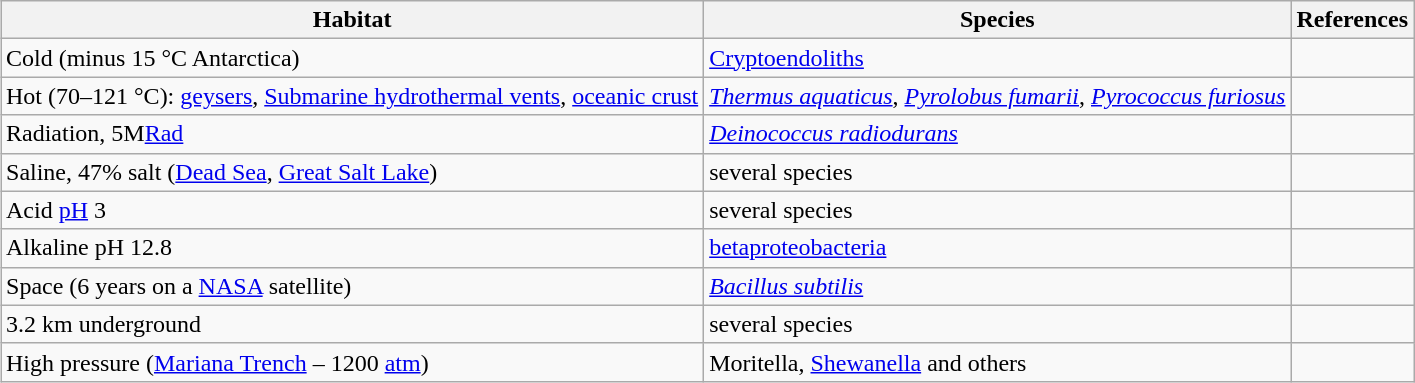<table class="wikitable" style="margin-left: auto; margin-right:auto">
<tr>
<th>Habitat</th>
<th>Species</th>
<th>References</th>
</tr>
<tr>
<td>Cold (minus 15 °C Antarctica)</td>
<td><a href='#'>Cryptoendoliths</a></td>
<td></td>
</tr>
<tr>
<td>Hot (70–121 °C): <a href='#'>geysers</a>, <a href='#'>Submarine hydrothermal vents</a>, <a href='#'>oceanic crust</a></td>
<td><em><a href='#'>Thermus aquaticus</a></em>, <em><a href='#'>Pyrolobus fumarii</a></em>, <em><a href='#'>Pyrococcus furiosus</a></em></td>
<td></td>
</tr>
<tr>
<td>Radiation, 5M<a href='#'>Rad</a></td>
<td><em><a href='#'>Deinococcus radiodurans</a></em></td>
<td></td>
</tr>
<tr>
<td>Saline, 47% salt (<a href='#'>Dead Sea</a>, <a href='#'>Great Salt Lake</a>)</td>
<td>several species</td>
<td></td>
</tr>
<tr>
<td>Acid <a href='#'>pH</a> 3</td>
<td>several species</td>
<td></td>
</tr>
<tr>
<td>Alkaline pH 12.8</td>
<td><a href='#'>betaproteobacteria</a></td>
<td></td>
</tr>
<tr>
<td>Space (6 years on a <a href='#'>NASA</a> satellite)</td>
<td><em><a href='#'>Bacillus subtilis</a></em></td>
<td></td>
</tr>
<tr>
<td>3.2 km underground</td>
<td>several species</td>
<td></td>
</tr>
<tr>
<td>High pressure (<a href='#'>Mariana Trench</a> – 1200 <a href='#'>atm</a>)</td>
<td>Moritella, <a href='#'>Shewanella</a> and others</td>
<td></td>
</tr>
</table>
